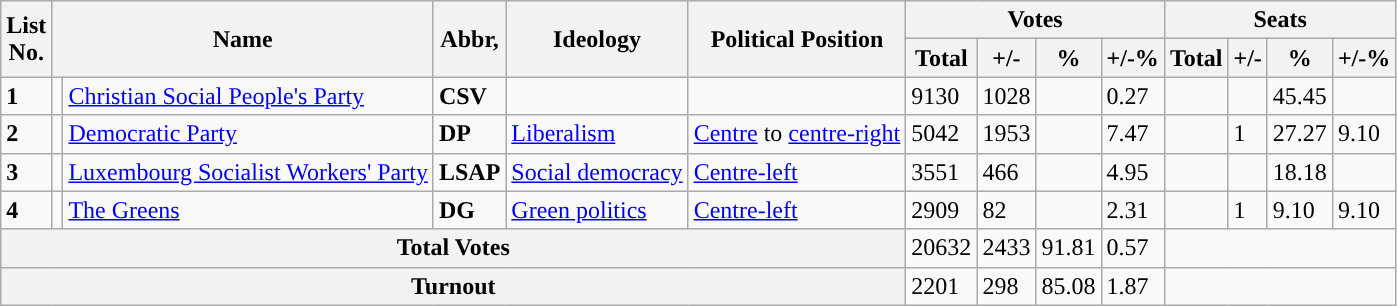<table class="wikitable">
<tr>
<th rowspan="2">List<br>No.</th>
<th colspan="2" rowspan="2">Name</th>
<th rowspan="2">Abbr,</th>
<th rowspan="2">Ideology</th>
<th rowspan="2">Political Position</th>
<th colspan="4">Votes</th>
<th colspan="4">Seats</th>
</tr>
<tr>
<th>Total</th>
<th>+/-</th>
<th>%</th>
<th>+/-%</th>
<th>Total</th>
<th>+/-</th>
<th>%</th>
<th>+/-%</th>
</tr>
<tr>
<td><strong>1</strong></td>
<td></td>
<td><a href='#'>Christian Social People's Party</a><br></td>
<td><strong>CSV</strong></td>
<td></td>
<td></td>
<td>9130</td>
<td>1028</td>
<td></td>
<td>0.27</td>
<td></td>
<td></td>
<td>45.45</td>
<td></td>
</tr>
<tr>
<td><strong>2</strong></td>
<td></td>
<td><a href='#'>Democratic Party</a><br></td>
<td><strong>DP</strong></td>
<td><a href='#'>Liberalism</a></td>
<td><a href='#'>Centre</a> to <a href='#'>centre-right</a></td>
<td>5042</td>
<td>1953</td>
<td></td>
<td>7.47</td>
<td></td>
<td>1</td>
<td>27.27</td>
<td>9.10</td>
</tr>
<tr>
<td><strong>3</strong></td>
<td></td>
<td><a href='#'>Luxembourg Socialist Workers' Party</a><br></td>
<td><strong>LSAP</strong></td>
<td><a href='#'>Social democracy</a></td>
<td><a href='#'>Centre-left</a></td>
<td>3551</td>
<td>466</td>
<td></td>
<td>4.95</td>
<td></td>
<td></td>
<td>18.18</td>
<td></td>
</tr>
<tr>
<td><strong>4</strong></td>
<td></td>
<td><a href='#'>The Greens</a><br></td>
<td><strong>DG</strong></td>
<td><a href='#'>Green politics</a></td>
<td><a href='#'>Centre-left</a></td>
<td>2909</td>
<td>82</td>
<td></td>
<td>2.31</td>
<td></td>
<td>1</td>
<td>9.10</td>
<td>9.10</td>
</tr>
<tr>
<th colspan="6">Total Votes</th>
<td>20632</td>
<td>2433</td>
<td>91.81</td>
<td>0.57</td>
<td colspan="4"></td>
</tr>
<tr>
<th colspan="6">Turnout</th>
<td>2201</td>
<td>298</td>
<td>85.08</td>
<td>1.87</td>
<td colspan="4"></td>
</tr>
</table>
